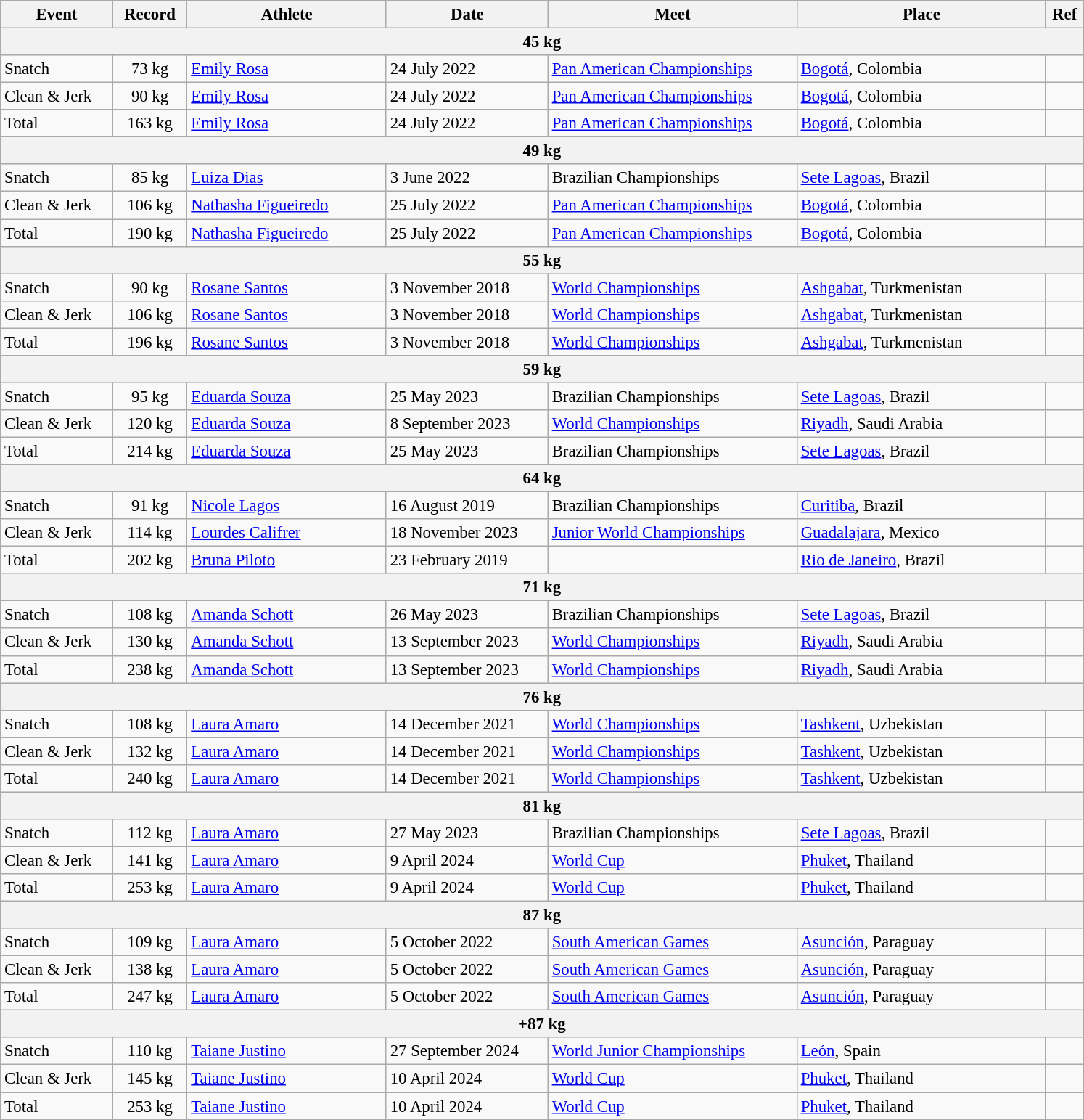<table class="wikitable" style="font-size:95%;">
<tr>
<th width=9%>Event</th>
<th width=6%>Record</th>
<th width=16%>Athlete</th>
<th width=13%>Date</th>
<th width=20%>Meet</th>
<th width=20%>Place</th>
<th width=3%>Ref</th>
</tr>
<tr bgcolor="#DDDDDD">
<th colspan="7">45 kg</th>
</tr>
<tr>
<td>Snatch</td>
<td align="center">73 kg</td>
<td><a href='#'>Emily Rosa</a></td>
<td>24 July 2022</td>
<td><a href='#'>Pan American Championships</a></td>
<td><a href='#'>Bogotá</a>, Colombia</td>
<td></td>
</tr>
<tr>
<td>Clean & Jerk</td>
<td align="center">90 kg</td>
<td><a href='#'>Emily Rosa</a></td>
<td>24 July 2022</td>
<td><a href='#'>Pan American Championships</a></td>
<td><a href='#'>Bogotá</a>, Colombia</td>
<td></td>
</tr>
<tr>
<td>Total</td>
<td align="center">163 kg</td>
<td><a href='#'>Emily Rosa</a></td>
<td>24 July 2022</td>
<td><a href='#'>Pan American Championships</a></td>
<td><a href='#'>Bogotá</a>, Colombia</td>
<td></td>
</tr>
<tr bgcolor="#DDDDDD">
<th colspan="7">49 kg</th>
</tr>
<tr>
<td>Snatch</td>
<td align="center">85 kg</td>
<td><a href='#'>Luiza Dias</a></td>
<td>3 June 2022</td>
<td>Brazilian Championships</td>
<td><a href='#'>Sete Lagoas</a>, Brazil</td>
<td></td>
</tr>
<tr>
<td>Clean & Jerk</td>
<td align="center">106 kg</td>
<td><a href='#'>Nathasha Figueiredo</a></td>
<td>25 July 2022</td>
<td><a href='#'>Pan American Championships</a></td>
<td><a href='#'>Bogotá</a>, Colombia</td>
<td></td>
</tr>
<tr>
<td>Total</td>
<td align="center">190 kg</td>
<td><a href='#'>Nathasha Figueiredo</a></td>
<td>25 July 2022</td>
<td><a href='#'>Pan American Championships</a></td>
<td><a href='#'>Bogotá</a>, Colombia</td>
<td></td>
</tr>
<tr bgcolor="#DDDDDD">
<th colspan="7">55 kg</th>
</tr>
<tr>
<td>Snatch</td>
<td align="center">90 kg</td>
<td><a href='#'>Rosane Santos</a></td>
<td>3 November 2018</td>
<td><a href='#'>World Championships</a></td>
<td><a href='#'>Ashgabat</a>, Turkmenistan</td>
<td></td>
</tr>
<tr>
<td>Clean & Jerk</td>
<td align="center">106 kg</td>
<td><a href='#'>Rosane Santos</a></td>
<td>3 November 2018</td>
<td><a href='#'>World Championships</a></td>
<td><a href='#'>Ashgabat</a>, Turkmenistan</td>
<td></td>
</tr>
<tr>
<td>Total</td>
<td align="center">196 kg</td>
<td><a href='#'>Rosane Santos</a></td>
<td>3 November 2018</td>
<td><a href='#'>World Championships</a></td>
<td><a href='#'>Ashgabat</a>, Turkmenistan</td>
<td></td>
</tr>
<tr bgcolor="#DDDDDD">
<th colspan="7">59 kg</th>
</tr>
<tr>
<td>Snatch</td>
<td align="center">95 kg</td>
<td><a href='#'>Eduarda Souza</a></td>
<td>25 May 2023</td>
<td>Brazilian Championships</td>
<td><a href='#'>Sete Lagoas</a>, Brazil</td>
<td></td>
</tr>
<tr>
<td>Clean & Jerk</td>
<td align="center">120 kg</td>
<td><a href='#'>Eduarda Souza</a></td>
<td>8 September 2023</td>
<td><a href='#'>World Championships</a></td>
<td><a href='#'>Riyadh</a>, Saudi Arabia</td>
<td></td>
</tr>
<tr>
<td>Total</td>
<td align="center">214 kg</td>
<td><a href='#'>Eduarda Souza</a></td>
<td>25 May 2023</td>
<td>Brazilian Championships</td>
<td><a href='#'>Sete Lagoas</a>, Brazil</td>
<td></td>
</tr>
<tr bgcolor="#DDDDDD">
<th colspan="7">64 kg</th>
</tr>
<tr>
<td>Snatch</td>
<td align="center">91 kg</td>
<td><a href='#'>Nicole Lagos</a></td>
<td>16 August 2019</td>
<td>Brazilian Championships</td>
<td><a href='#'>Curitiba</a>, Brazil</td>
<td></td>
</tr>
<tr>
<td>Clean & Jerk</td>
<td align="center">114 kg</td>
<td><a href='#'>Lourdes Califrer</a></td>
<td>18 November 2023</td>
<td><a href='#'>Junior World Championships</a></td>
<td><a href='#'>Guadalajara</a>, Mexico</td>
<td></td>
</tr>
<tr>
<td>Total</td>
<td align="center">202 kg</td>
<td><a href='#'>Bruna Piloto</a></td>
<td>23 February 2019</td>
<td></td>
<td><a href='#'>Rio de Janeiro</a>, Brazil</td>
<td></td>
</tr>
<tr bgcolor="#DDDDDD">
<th colspan="7">71 kg</th>
</tr>
<tr>
<td>Snatch</td>
<td align="center">108 kg</td>
<td><a href='#'>Amanda Schott</a></td>
<td>26 May 2023</td>
<td>Brazilian Championships</td>
<td><a href='#'>Sete Lagoas</a>, Brazil</td>
<td></td>
</tr>
<tr>
<td>Clean & Jerk</td>
<td align=center>130 kg</td>
<td><a href='#'>Amanda Schott</a></td>
<td>13 September 2023</td>
<td><a href='#'>World Championships</a></td>
<td><a href='#'>Riyadh</a>, Saudi Arabia</td>
<td></td>
</tr>
<tr>
<td>Total</td>
<td align=center>238 kg</td>
<td><a href='#'>Amanda Schott</a></td>
<td>13 September 2023</td>
<td><a href='#'>World Championships</a></td>
<td><a href='#'>Riyadh</a>, Saudi Arabia</td>
<td></td>
</tr>
<tr bgcolor="#DDDDDD">
<th colspan="7">76 kg</th>
</tr>
<tr>
<td>Snatch</td>
<td align="center">108 kg</td>
<td><a href='#'>Laura Amaro</a></td>
<td>14 December 2021</td>
<td><a href='#'>World Championships</a></td>
<td><a href='#'>Tashkent</a>, Uzbekistan</td>
<td></td>
</tr>
<tr>
<td>Clean & Jerk</td>
<td align="center">132 kg</td>
<td><a href='#'>Laura Amaro</a></td>
<td>14 December 2021</td>
<td><a href='#'>World Championships</a></td>
<td><a href='#'>Tashkent</a>, Uzbekistan</td>
<td></td>
</tr>
<tr>
<td>Total</td>
<td align="center">240 kg</td>
<td><a href='#'>Laura Amaro</a></td>
<td>14 December 2021</td>
<td><a href='#'>World Championships</a></td>
<td><a href='#'>Tashkent</a>, Uzbekistan</td>
<td></td>
</tr>
<tr bgcolor="#DDDDDD">
<th colspan="7">81 kg</th>
</tr>
<tr>
<td>Snatch</td>
<td align="center">112 kg</td>
<td><a href='#'>Laura Amaro</a></td>
<td>27 May 2023</td>
<td>Brazilian Championships</td>
<td><a href='#'>Sete Lagoas</a>, Brazil</td>
<td></td>
</tr>
<tr>
<td>Clean & Jerk</td>
<td align=center>141 kg</td>
<td><a href='#'>Laura Amaro</a></td>
<td>9 April 2024</td>
<td><a href='#'>World Cup</a></td>
<td><a href='#'>Phuket</a>, Thailand</td>
<td></td>
</tr>
<tr>
<td>Total</td>
<td align="center">253 kg</td>
<td><a href='#'>Laura Amaro</a></td>
<td>9 April 2024</td>
<td><a href='#'>World Cup</a></td>
<td><a href='#'>Phuket</a>, Thailand</td>
<td></td>
</tr>
<tr bgcolor="#DDDDDD">
<th colspan="7">87 kg</th>
</tr>
<tr>
<td>Snatch</td>
<td align="center">109 kg</td>
<td><a href='#'>Laura Amaro</a></td>
<td>5 October 2022</td>
<td><a href='#'>South American Games</a></td>
<td><a href='#'>Asunción</a>, Paraguay</td>
<td></td>
</tr>
<tr>
<td>Clean & Jerk</td>
<td align="center">138 kg</td>
<td><a href='#'>Laura Amaro</a></td>
<td>5 October 2022</td>
<td><a href='#'>South American Games</a></td>
<td><a href='#'>Asunción</a>, Paraguay</td>
<td></td>
</tr>
<tr>
<td>Total</td>
<td align="center">247 kg</td>
<td><a href='#'>Laura Amaro</a></td>
<td>5 October 2022</td>
<td><a href='#'>South American Games</a></td>
<td><a href='#'>Asunción</a>, Paraguay</td>
<td></td>
</tr>
<tr bgcolor="#DDDDDD">
<th colspan=7>+87 kg</th>
</tr>
<tr>
<td>Snatch</td>
<td align="center">110 kg</td>
<td><a href='#'>Taiane Justino</a></td>
<td>27 September 2024</td>
<td><a href='#'>World Junior Championships</a></td>
<td><a href='#'>León</a>, Spain</td>
<td></td>
</tr>
<tr>
<td>Clean & Jerk</td>
<td align="center">145 kg</td>
<td><a href='#'>Taiane Justino</a></td>
<td>10 April 2024</td>
<td><a href='#'>World Cup</a></td>
<td><a href='#'>Phuket</a>, Thailand</td>
<td></td>
</tr>
<tr>
<td>Total</td>
<td align=center>253 kg</td>
<td><a href='#'>Taiane Justino</a></td>
<td>10 April 2024</td>
<td><a href='#'>World Cup</a></td>
<td><a href='#'>Phuket</a>, Thailand</td>
<td></td>
</tr>
</table>
